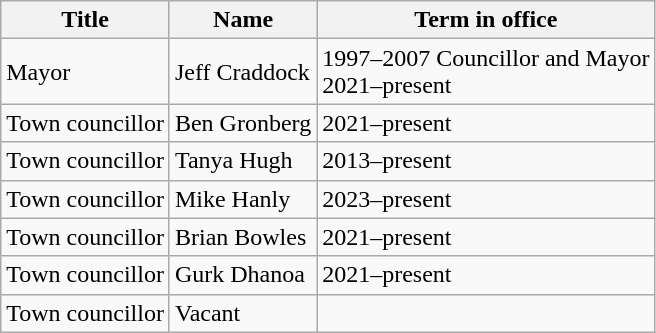<table class="wikitable">
<tr>
<th>Title</th>
<th>Name</th>
<th>Term in office</th>
</tr>
<tr>
<td>Mayor</td>
<td>Jeff Craddock</td>
<td>1997–2007 Councillor and Mayor<br>2021–present</td>
</tr>
<tr>
<td>Town councillor</td>
<td>Ben Gronberg</td>
<td>2021–present</td>
</tr>
<tr>
<td>Town councillor</td>
<td>Tanya Hugh</td>
<td>2013–present</td>
</tr>
<tr>
<td>Town councillor</td>
<td>Mike Hanly</td>
<td>2023–present</td>
</tr>
<tr>
<td>Town councillor</td>
<td>Brian Bowles</td>
<td>2021–present</td>
</tr>
<tr>
<td>Town councillor</td>
<td>Gurk Dhanoa</td>
<td>2021–present</td>
</tr>
<tr>
<td>Town councillor</td>
<td>Vacant</td>
<td></td>
</tr>
</table>
